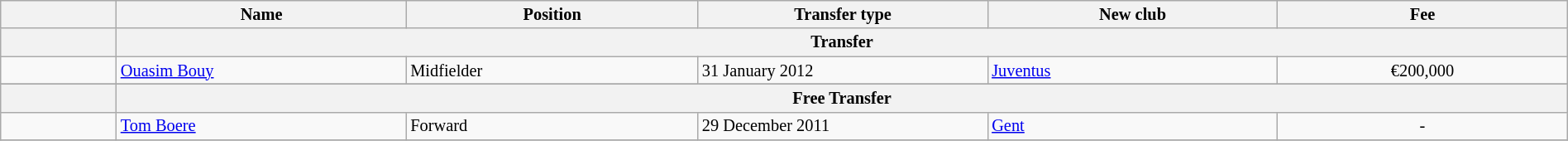<table class="wikitable" style="width:100%; font-size:85%;">
<tr>
<th width="2%"></th>
<th width="5%">Name</th>
<th width="5%">Position</th>
<th width="5%">Transfer type</th>
<th width="5%">New club</th>
<th width="5%">Fee</th>
</tr>
<tr>
<th></th>
<th colspan="5" align="center">Transfer</th>
</tr>
<tr>
<td align=center></td>
<td align=left> <a href='#'>Ouasim Bouy</a></td>
<td align=left>Midfielder</td>
<td align=left>31 January 2012</td>
<td align=left> <a href='#'>Juventus</a></td>
<td align=center>€200,000</td>
</tr>
<tr>
</tr>
<tr>
<th></th>
<th colspan="5" align="center">Free Transfer</th>
</tr>
<tr>
<td align=center></td>
<td align=left> <a href='#'>Tom Boere</a></td>
<td align=left>Forward</td>
<td align=left>29 December 2011</td>
<td align=left> <a href='#'>Gent</a></td>
<td align=center>-</td>
</tr>
<tr>
</tr>
</table>
